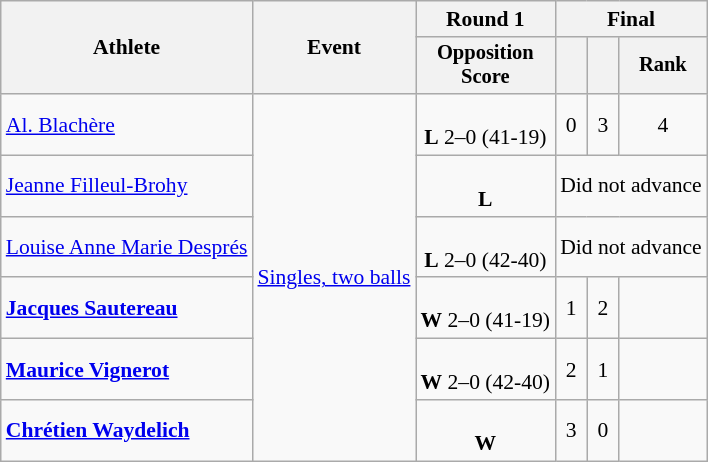<table class="wikitable" style="font-size:90%">
<tr>
<th rowspan="2">Athlete</th>
<th rowspan="2">Event</th>
<th>Round 1</th>
<th colspan=3>Final</th>
</tr>
<tr style="font-size:95%">
<th>Opposition <br> Score</th>
<th></th>
<th></th>
<th>Rank</th>
</tr>
<tr align=center>
<td align=left><a href='#'>Al. Blachère</a></td>
<td align=left rowspan=6><a href='#'>Singles, two balls</a></td>
<td><br><strong>L</strong> 2–0 (41-19)</td>
<td>0</td>
<td>3</td>
<td>4</td>
</tr>
<tr align=center>
<td align=left><a href='#'>Jeanne Filleul-Brohy</a></td>
<td><br><strong>L</strong> </td>
<td colspan=3>Did not advance</td>
</tr>
<tr align=center>
<td align=left><a href='#'>Louise Anne Marie Després</a></td>
<td><br><strong>L</strong> 2–0 (42-40)</td>
<td colspan=3>Did not advance</td>
</tr>
<tr align=center>
<td align=left><strong><a href='#'>Jacques Sautereau</a></strong></td>
<td><br><strong>W</strong> 2–0 (41-19)</td>
<td>1</td>
<td>2</td>
<td></td>
</tr>
<tr align=center>
<td align=left><strong><a href='#'>Maurice Vignerot</a></strong></td>
<td><br><strong>W</strong> 2–0 (42-40)</td>
<td>2</td>
<td>1</td>
<td></td>
</tr>
<tr align=center>
<td align=left><strong><a href='#'>Chrétien Waydelich</a></strong></td>
<td><br><strong>W</strong> </td>
<td>3</td>
<td>0</td>
<td></td>
</tr>
</table>
